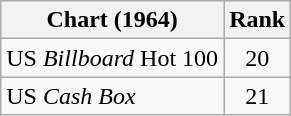<table class="wikitable">
<tr>
<th>Chart (1964)</th>
<th style="text-align:center;">Rank</th>
</tr>
<tr>
<td>US <em>Billboard</em> Hot 100</td>
<td style="text-align:center;">20</td>
</tr>
<tr>
<td>US <em>Cash Box</em></td>
<td style="text-align:center;">21</td>
</tr>
</table>
